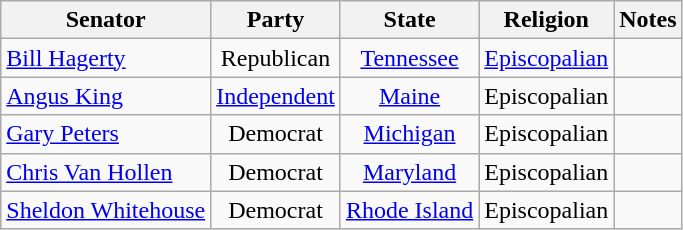<table class="wikitable sortable" style="text-align:center">
<tr>
<th>Senator</th>
<th>Party</th>
<th>State</th>
<th>Religion</th>
<th>Notes</th>
</tr>
<tr>
<td align=left nowrap> <a href='#'>Bill Hagerty</a></td>
<td>Republican</td>
<td><a href='#'>Tennessee</a></td>
<td><a href='#'>Episcopalian</a></td>
<td></td>
</tr>
<tr>
<td align=left nowrap> <a href='#'>Angus King</a></td>
<td><a href='#'>Independent</a><br></td>
<td><a href='#'>Maine</a></td>
<td>Episcopalian</td>
<td></td>
</tr>
<tr>
<td align=left nowrap> <a href='#'>Gary Peters</a></td>
<td>Democrat</td>
<td><a href='#'>Michigan</a></td>
<td>Episcopalian</td>
<td></td>
</tr>
<tr>
<td align=left nowrap> <a href='#'>Chris Van Hollen</a></td>
<td>Democrat</td>
<td><a href='#'>Maryland</a></td>
<td>Episcopalian</td>
<td></td>
</tr>
<tr>
<td align=left nowrap> <a href='#'>Sheldon Whitehouse</a></td>
<td>Democrat</td>
<td><a href='#'>Rhode Island</a></td>
<td>Episcopalian</td>
<td></td>
</tr>
</table>
